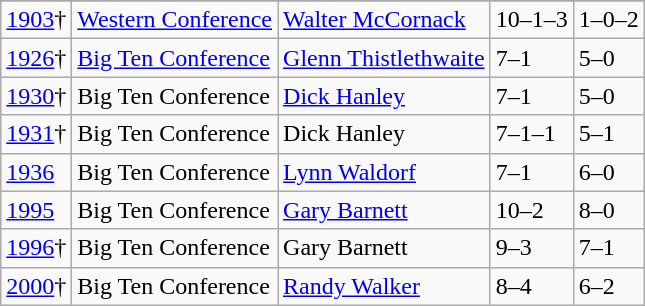<table class="wikitable">
<tr>
</tr>
<tr>
<td><a href='#'>1903</a>†</td>
<td><a href='#'>Western Conference</a></td>
<td><a href='#'>Walter McCornack</a></td>
<td>10–1–3</td>
<td>1–0–2</td>
</tr>
<tr>
<td><a href='#'>1926</a>†</td>
<td><a href='#'>Big Ten Conference</a></td>
<td><a href='#'>Glenn Thistlethwaite</a></td>
<td>7–1</td>
<td>5–0</td>
</tr>
<tr>
<td><a href='#'>1930</a>†</td>
<td>Big Ten Conference</td>
<td><a href='#'>Dick Hanley</a></td>
<td>7–1</td>
<td>5–0</td>
</tr>
<tr>
<td><a href='#'>1931</a>†</td>
<td>Big Ten Conference</td>
<td>Dick Hanley</td>
<td>7–1–1</td>
<td>5–1</td>
</tr>
<tr>
<td><a href='#'>1936</a></td>
<td>Big Ten Conference</td>
<td><a href='#'>Lynn Waldorf</a></td>
<td>7–1</td>
<td>6–0</td>
</tr>
<tr>
<td><a href='#'>1995</a></td>
<td>Big Ten Conference</td>
<td><a href='#'>Gary Barnett</a></td>
<td>10–2</td>
<td>8–0</td>
</tr>
<tr>
<td><a href='#'>1996</a>†</td>
<td>Big Ten Conference</td>
<td>Gary Barnett</td>
<td>9–3</td>
<td>7–1</td>
</tr>
<tr>
<td><a href='#'>2000</a>†</td>
<td>Big Ten Conference</td>
<td><a href='#'>Randy Walker</a></td>
<td>8–4</td>
<td>6–2</td>
</tr>
</table>
